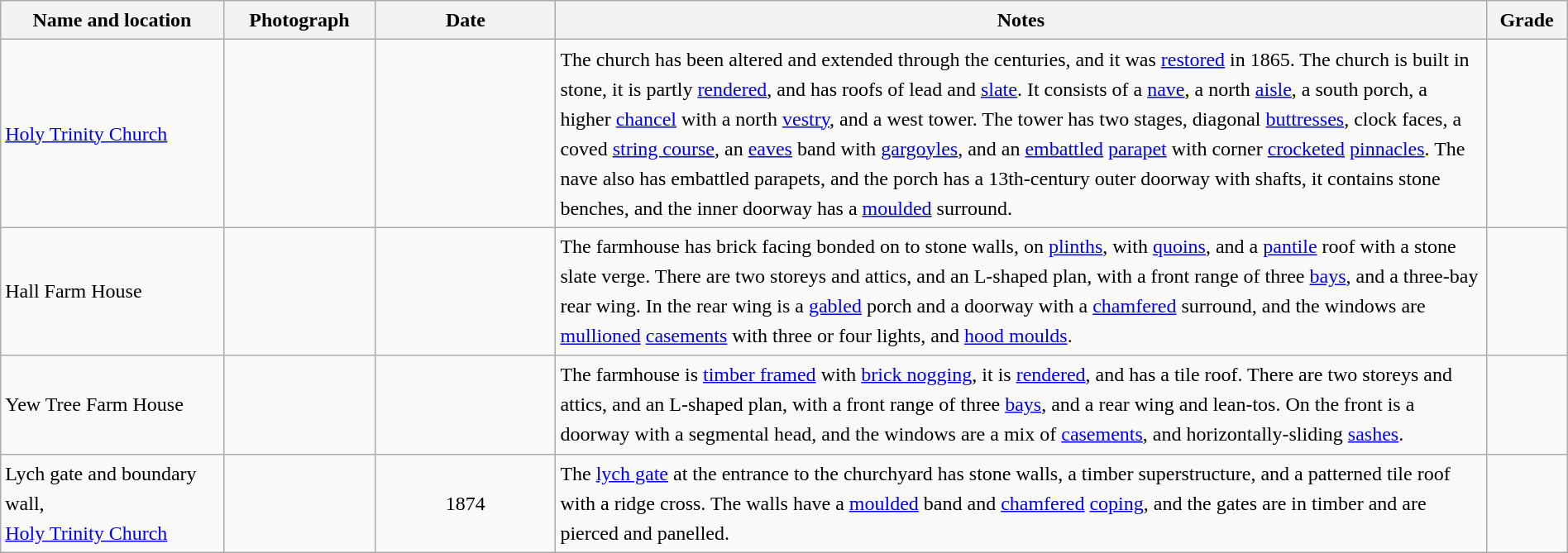<table class="wikitable sortable plainrowheaders" style="width:100%; border:0px; text-align:left; line-height:150%">
<tr>
<th scope="col"  style="width:150px">Name and location</th>
<th scope="col"  style="width:100px" class="unsortable">Photograph</th>
<th scope="col"  style="width:120px">Date</th>
<th scope="col"  style="width:650px" class="unsortable">Notes</th>
<th scope="col"  style="width:50px">Grade</th>
</tr>
<tr>
<td><a href='#'>Holy Trinity Church</a><br><small></small></td>
<td></td>
<td align="center"></td>
<td>The church has been altered and extended through the centuries, and it was <a href='#'>restored</a> in 1865.  The church is built in stone, it is partly <a href='#'>rendered</a>, and has roofs of lead and <a href='#'>slate</a>.  It consists of a <a href='#'>nave</a>, a north <a href='#'>aisle</a>, a south porch, a higher <a href='#'>chancel</a> with a north <a href='#'>vestry</a>, and a west tower.  The tower has two stages, diagonal <a href='#'>buttresses</a>, clock faces, a coved <a href='#'>string course</a>, an <a href='#'>eaves</a> band with <a href='#'>gargoyles</a>, and an <a href='#'>embattled</a> <a href='#'>parapet</a> with corner <a href='#'>crocketed</a> <a href='#'>pinnacles</a>.  The nave also has embattled parapets, and the porch has a 13th-century outer doorway with shafts, it contains stone benches, and the inner doorway has a <a href='#'>moulded</a> surround.</td>
<td align="center" ></td>
</tr>
<tr>
<td>Hall Farm House<br><small></small></td>
<td></td>
<td align="center"></td>
<td>The farmhouse has brick facing bonded on to stone walls, on <a href='#'>plinths</a>, with <a href='#'>quoins</a>, and a <a href='#'>pantile</a> roof with a stone slate verge.  There are two storeys and attics, and an L-shaped plan, with a front range of three <a href='#'>bays</a>, and a three-bay rear wing.  In the rear wing is a <a href='#'>gabled</a> porch and a doorway with a <a href='#'>chamfered</a> surround, and the windows are <a href='#'>mullioned</a> <a href='#'>casements</a> with three or four lights, and <a href='#'>hood moulds</a>.</td>
<td align="center" ></td>
</tr>
<tr>
<td>Yew Tree Farm House<br><small></small></td>
<td></td>
<td align="center"></td>
<td>The farmhouse is <a href='#'>timber framed</a> with <a href='#'>brick nogging</a>, it is <a href='#'>rendered</a>, and has a tile roof.  There are two storeys and attics, and an L-shaped plan, with a front range of three <a href='#'>bays</a>, and a rear wing and lean-tos.  On the front is a doorway with a segmental head, and the windows are a mix of <a href='#'>casements</a>, and horizontally-sliding <a href='#'>sashes</a>.</td>
<td align="center" ></td>
</tr>
<tr>
<td>Lych gate and boundary wall,<br><a href='#'>Holy Trinity Church</a><br><small></small></td>
<td></td>
<td align="center">1874</td>
<td>The <a href='#'>lych gate</a> at the entrance to the churchyard has stone walls, a timber superstructure, and a patterned tile roof with a ridge cross.  The walls have a <a href='#'>moulded</a> band and <a href='#'>chamfered</a> <a href='#'>coping</a>, and the gates are in timber and are pierced and panelled.</td>
<td align="center" ></td>
</tr>
<tr>
</tr>
</table>
